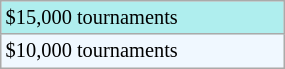<table class="wikitable"  style="font-size:85%; width:15%;">
<tr style="background:#afeeee;">
<td>$15,000 tournaments</td>
</tr>
<tr style="background:#f0f8ff;">
<td>$10,000 tournaments</td>
</tr>
</table>
